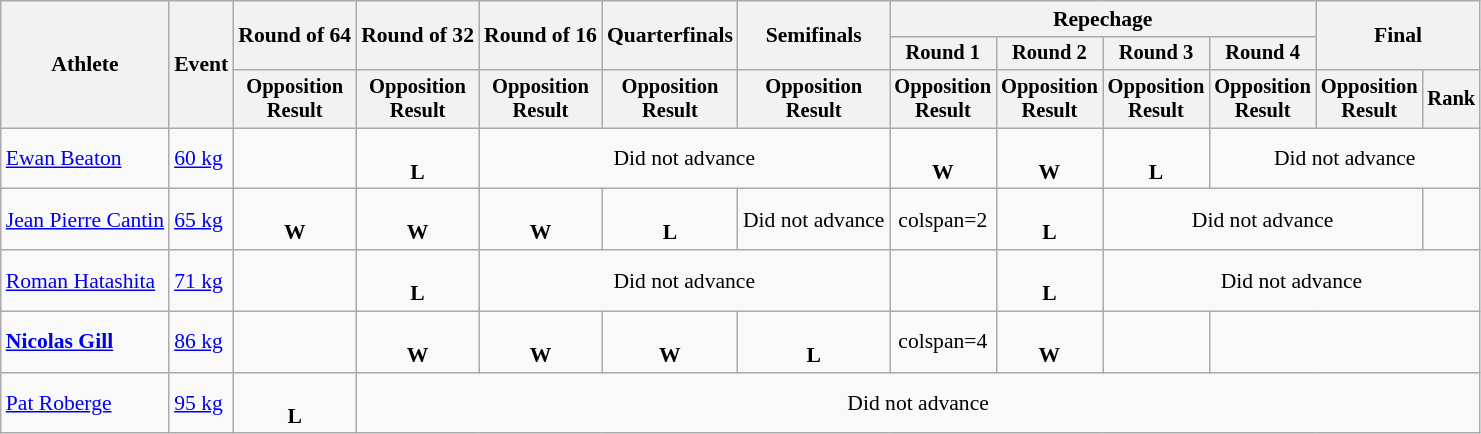<table class="wikitable" style="font-size:90%">
<tr>
<th rowspan="3">Athlete</th>
<th rowspan="3">Event</th>
<th rowspan="2">Round of 64</th>
<th rowspan="2">Round of 32</th>
<th rowspan="2">Round of 16</th>
<th rowspan="2">Quarterfinals</th>
<th rowspan="2">Semifinals</th>
<th colspan=4>Repechage</th>
<th rowspan="2" colspan=2>Final</th>
</tr>
<tr style="font-size:95%">
<th>Round 1</th>
<th>Round 2</th>
<th>Round 3</th>
<th>Round 4</th>
</tr>
<tr style="font-size:95%">
<th>Opposition<br>Result</th>
<th>Opposition<br>Result</th>
<th>Opposition<br>Result</th>
<th>Opposition<br>Result</th>
<th>Opposition<br>Result</th>
<th>Opposition<br>Result</th>
<th>Opposition<br>Result</th>
<th>Opposition<br>Result</th>
<th>Opposition<br>Result</th>
<th>Opposition<br>Result</th>
<th>Rank</th>
</tr>
<tr align=center>
<td align=left><a href='#'>Ewan Beaton</a></td>
<td align=left><a href='#'>60 kg</a></td>
<td></td>
<td><br><strong>L</strong></td>
<td colspan=3>Did not advance</td>
<td><br><strong>W</strong></td>
<td><br><strong>W</strong></td>
<td><br><strong>L</strong></td>
<td colspan=3>Did not advance</td>
</tr>
<tr align=center>
<td align=left><a href='#'>Jean Pierre Cantin</a></td>
<td align=left><a href='#'>65 kg</a></td>
<td><br><strong>W</strong></td>
<td><br><strong>W</strong></td>
<td><br><strong>W</strong></td>
<td><br><strong>L</strong></td>
<td>Did not advance</td>
<td>colspan=2</td>
<td><br><strong>L</strong></td>
<td colspan=3>Did not advance</td>
</tr>
<tr align=center>
<td align=left><a href='#'>Roman Hatashita</a></td>
<td align=left><a href='#'>71 kg</a></td>
<td></td>
<td><br><strong>L</strong></td>
<td colspan=3>Did not advance</td>
<td></td>
<td><br><strong>L</strong></td>
<td colspan=4>Did not advance</td>
</tr>
<tr align=center>
<td align=left><strong><a href='#'>Nicolas Gill</a></strong></td>
<td align=left><a href='#'>86 kg</a></td>
<td></td>
<td><br><strong>W</strong></td>
<td><br><strong>W</strong></td>
<td><br><strong>W</strong></td>
<td><br><strong>L</strong></td>
<td>colspan=4</td>
<td><br><strong>W</strong></td>
<td></td>
</tr>
<tr align=center>
<td align=left><a href='#'>Pat Roberge</a></td>
<td align=left><a href='#'>95 kg</a></td>
<td><br><strong>L</strong></td>
<td colspan=10>Did not advance</td>
</tr>
</table>
